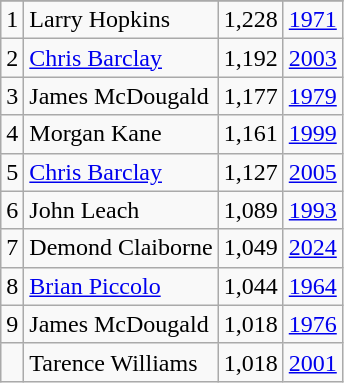<table class="wikitable">
<tr>
</tr>
<tr>
<td>1</td>
<td>Larry Hopkins</td>
<td>1,228</td>
<td><a href='#'>1971</a></td>
</tr>
<tr>
<td>2</td>
<td><a href='#'>Chris Barclay</a></td>
<td>1,192</td>
<td><a href='#'>2003</a></td>
</tr>
<tr>
<td>3</td>
<td>James McDougald</td>
<td>1,177</td>
<td><a href='#'>1979</a></td>
</tr>
<tr>
<td>4</td>
<td>Morgan Kane</td>
<td>1,161</td>
<td><a href='#'>1999</a></td>
</tr>
<tr>
<td>5</td>
<td><a href='#'>Chris Barclay</a></td>
<td>1,127</td>
<td><a href='#'>2005</a></td>
</tr>
<tr>
<td>6</td>
<td>John Leach</td>
<td>1,089</td>
<td><a href='#'>1993</a></td>
</tr>
<tr>
<td>7</td>
<td>Demond Claiborne</td>
<td>1,049</td>
<td><a href='#'>2024</a></td>
</tr>
<tr>
<td>8</td>
<td><a href='#'>Brian Piccolo</a></td>
<td>1,044</td>
<td><a href='#'>1964</a></td>
</tr>
<tr>
<td>9</td>
<td>James McDougald</td>
<td>1,018</td>
<td><a href='#'>1976</a></td>
</tr>
<tr>
<td></td>
<td>Tarence Williams</td>
<td>1,018</td>
<td><a href='#'>2001</a></td>
</tr>
</table>
